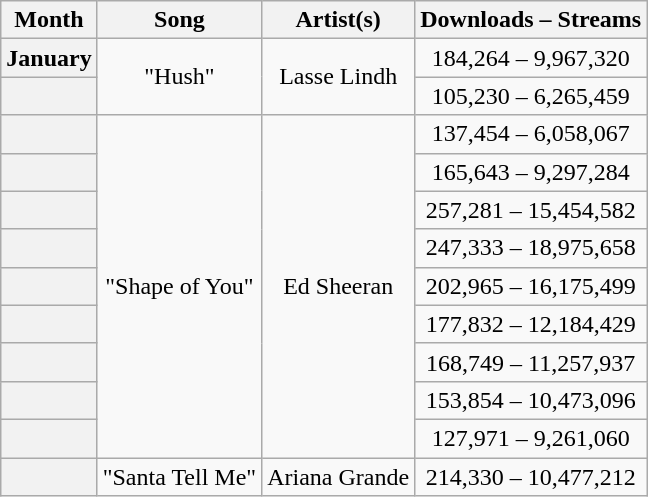<table class="wikitable plainrowheaders" style="text-align:center">
<tr>
<th>Month</th>
<th>Song</th>
<th>Artist(s)</th>
<th>Downloads – Streams</th>
</tr>
<tr>
<th scope="row">January</th>
<td rowspan="2">"Hush"</td>
<td rowspan="2">Lasse Lindh</td>
<td>184,264 – 9,967,320</td>
</tr>
<tr>
<th scope="row"></th>
<td>105,230 – 6,265,459</td>
</tr>
<tr>
<th scope="row"></th>
<td rowspan="9">"Shape of You"</td>
<td rowspan="9">Ed Sheeran</td>
<td>137,454 – 6,058,067</td>
</tr>
<tr>
<th scope="row"></th>
<td>165,643 – 9,297,284</td>
</tr>
<tr>
<th scope="row"></th>
<td>257,281 – 15,454,582</td>
</tr>
<tr>
<th scope="row"></th>
<td>247,333 – 18,975,658</td>
</tr>
<tr>
<th scope="row"></th>
<td>202,965 – 16,175,499</td>
</tr>
<tr>
<th scope="row"></th>
<td>177,832 – 12,184,429</td>
</tr>
<tr>
<th scope="row"></th>
<td>168,749 – 11,257,937</td>
</tr>
<tr>
<th scope="row"></th>
<td>153,854 – 10,473,096</td>
</tr>
<tr>
<th scope="row"></th>
<td>127,971 – 9,261,060</td>
</tr>
<tr>
<th scope="row"></th>
<td rowspan="1">"Santa Tell Me"</td>
<td rowspan="1">Ariana Grande</td>
<td>214,330 – 10,477,212</td>
</tr>
</table>
